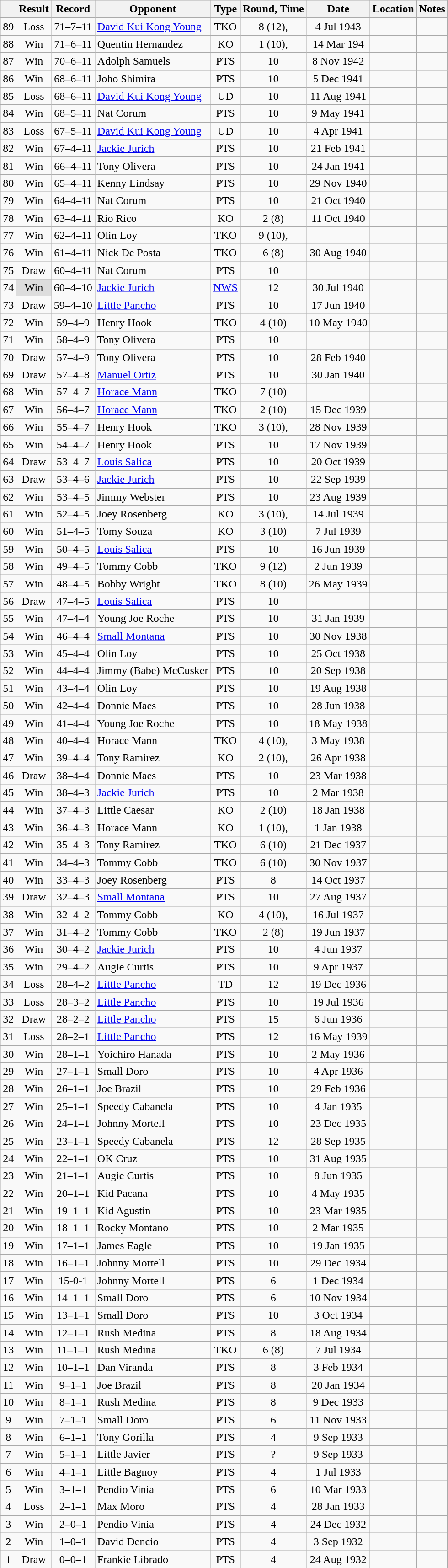<table class="wikitable" style="text-align:center">
<tr>
<th></th>
<th>Result</th>
<th>Record</th>
<th>Opponent</th>
<th>Type</th>
<th>Round, Time</th>
<th>Date</th>
<th>Location</th>
<th>Notes</th>
</tr>
<tr>
<td>89</td>
<td>Loss</td>
<td>71–7–11</td>
<td align=left> <a href='#'>David Kui Kong Young</a></td>
<td>TKO</td>
<td>8 (12), </td>
<td>4 Jul 1943</td>
<td align=left></td>
<td align=left></td>
</tr>
<tr>
<td>88</td>
<td>Win</td>
<td>71–6–11</td>
<td align=left> Quentin Hernandez</td>
<td>KO</td>
<td>1 (10), </td>
<td>14 Mar 194</td>
<td align=left></td>
<td></td>
</tr>
<tr>
<td>87</td>
<td>Win</td>
<td>70–6–11</td>
<td align=left> Adolph Samuels</td>
<td>PTS</td>
<td>10</td>
<td>8 Nov 1942</td>
<td align=left></td>
<td></td>
</tr>
<tr>
<td>86</td>
<td>Win</td>
<td>68–6–11</td>
<td align=left> Joho Shimira</td>
<td>PTS</td>
<td>10</td>
<td>5 Dec 1941</td>
<td align=left></td>
<td></td>
</tr>
<tr>
<td>85</td>
<td>Loss</td>
<td>68–6–11</td>
<td align=left> <a href='#'>David Kui Kong Young</a></td>
<td>UD</td>
<td>10</td>
<td>11 Aug 1941</td>
<td align=left></td>
<td></td>
</tr>
<tr>
<td>84</td>
<td>Win</td>
<td>68–5–11</td>
<td align=left> Nat Corum</td>
<td>PTS</td>
<td>10</td>
<td>9 May 1941</td>
<td align=left></td>
<td></td>
</tr>
<tr>
<td>83</td>
<td>Loss</td>
<td>67–5–11</td>
<td align=left> <a href='#'>David Kui Kong Young</a></td>
<td>UD</td>
<td>10</td>
<td>4 Apr 1941</td>
<td align=left></td>
<td></td>
</tr>
<tr>
<td>82</td>
<td>Win</td>
<td>67–4–11</td>
<td align=left> <a href='#'>Jackie Jurich</a></td>
<td>PTS</td>
<td>10</td>
<td>21 Feb 1941</td>
<td align=left></td>
<td align=left></td>
</tr>
<tr>
<td>81</td>
<td>Win</td>
<td>66–4–11</td>
<td align=left> Tony Olivera</td>
<td>PTS</td>
<td>10</td>
<td>24 Jan 1941</td>
<td align=left></td>
<td></td>
</tr>
<tr>
<td>80</td>
<td>Win</td>
<td>65–4–11</td>
<td align=left> Kenny Lindsay</td>
<td>PTS</td>
<td>10</td>
<td>29 Nov 1940</td>
<td align=left></td>
<td align=left></td>
</tr>
<tr>
<td>79</td>
<td>Win</td>
<td>64–4–11</td>
<td align=left> Nat Corum</td>
<td>PTS</td>
<td>10</td>
<td>21 Oct 1940</td>
<td align=left></td>
<td></td>
</tr>
<tr>
<td>78</td>
<td>Win</td>
<td>63–4–11</td>
<td align=left> Rio Rico</td>
<td>KO</td>
<td>2 (8)</td>
<td>11 Oct 1940</td>
<td align=left></td>
<td></td>
</tr>
<tr>
<td>77</td>
<td>Win</td>
<td>62–4–11</td>
<td align=left> Olin Loy</td>
<td>TKO</td>
<td>9 (10), </td>
<td align=left></td>
<td align=left></td>
<td></td>
</tr>
<tr>
<td>76</td>
<td>Win</td>
<td>61–4–11</td>
<td align=left> Nick De Posta</td>
<td>TKO</td>
<td>6 (8)</td>
<td>30 Aug 1940</td>
<td align=left></td>
<td></td>
</tr>
<tr>
<td>75</td>
<td>Draw</td>
<td>60–4–11</td>
<td align=left> Nat Corum</td>
<td>PTS</td>
<td>10</td>
<td align=left></td>
<td align=left></td>
<td></td>
</tr>
<tr>
<td>74</td>
<td style="background:#DDD">Win</td>
<td>60–4–10</td>
<td align=left> <a href='#'>Jackie Jurich</a></td>
<td><a href='#'>NWS</a></td>
<td>12</td>
<td>30 Jul 1940</td>
<td align=left></td>
<td align=left></td>
</tr>
<tr>
<td>73</td>
<td>Draw</td>
<td>59–4–10</td>
<td align=left> <a href='#'>Little Pancho</a></td>
<td>PTS</td>
<td>10</td>
<td>17 Jun 1940</td>
<td align=left></td>
<td align=left></td>
</tr>
<tr>
<td>72</td>
<td>Win</td>
<td>59–4–9</td>
<td align=left> Henry Hook</td>
<td>TKO</td>
<td>4 (10)</td>
<td>10 May 1940</td>
<td align=left></td>
<td align=left></td>
</tr>
<tr>
<td>71</td>
<td>Win</td>
<td>58–4–9</td>
<td align=left> Tony Olivera</td>
<td>PTS</td>
<td>10</td>
<td align=left></td>
<td align=left></td>
<td align=left></td>
</tr>
<tr>
<td>70</td>
<td>Draw</td>
<td>57–4–9</td>
<td align=left> Tony Olivera</td>
<td>PTS</td>
<td>10</td>
<td>28 Feb 1940</td>
<td align=left></td>
<td></td>
</tr>
<tr>
<td>69</td>
<td>Draw</td>
<td>57–4–8</td>
<td align=left> <a href='#'>Manuel Ortiz</a></td>
<td>PTS</td>
<td>10</td>
<td>30 Jan 1940</td>
<td align=left></td>
<td></td>
</tr>
<tr>
<td>68</td>
<td>Win</td>
<td>57–4–7</td>
<td align=left> <a href='#'>Horace Mann</a></td>
<td>TKO</td>
<td>7 (10)</td>
<td align=left></td>
<td align=left></td>
<td align=left></td>
</tr>
<tr>
<td>67</td>
<td>Win</td>
<td>56–4–7</td>
<td align=left> <a href='#'>Horace Mann</a></td>
<td>TKO</td>
<td>2 (10)</td>
<td>15 Dec 1939</td>
<td align=left></td>
<td></td>
</tr>
<tr>
<td>66</td>
<td>Win</td>
<td>55–4–7</td>
<td align=left> Henry Hook</td>
<td>TKO</td>
<td>3 (10), </td>
<td>28 Nov 1939</td>
<td align=left></td>
<td></td>
</tr>
<tr>
<td>65</td>
<td>Win</td>
<td>54–4–7</td>
<td align=left> Henry Hook</td>
<td>PTS</td>
<td>10</td>
<td>17 Nov 1939</td>
<td align=left></td>
<td></td>
</tr>
<tr>
<td>64</td>
<td>Draw</td>
<td>53–4–7</td>
<td align=left> <a href='#'>Louis Salica</a></td>
<td>PTS</td>
<td>10</td>
<td>20 Oct 1939</td>
<td align=left></td>
<td></td>
</tr>
<tr>
<td>63</td>
<td>Draw</td>
<td>53–4–6</td>
<td align=left> <a href='#'>Jackie Jurich</a></td>
<td>PTS</td>
<td>10</td>
<td>22 Sep 1939</td>
<td align=left></td>
<td></td>
</tr>
<tr>
<td>62</td>
<td>Win</td>
<td>53–4–5</td>
<td align=left> Jimmy Webster</td>
<td>PTS</td>
<td>10</td>
<td>23 Aug 1939</td>
<td align=left></td>
<td></td>
</tr>
<tr>
<td>61</td>
<td>Win</td>
<td>52–4–5</td>
<td align=left> Joey Rosenberg</td>
<td>KO</td>
<td>3 (10), </td>
<td>14 Jul 1939</td>
<td align=left></td>
<td></td>
</tr>
<tr>
<td>60</td>
<td>Win</td>
<td>51–4–5</td>
<td align=left> Tomy Souza</td>
<td>KO</td>
<td>3 (10)</td>
<td>7 Jul 1939</td>
<td align=left></td>
<td></td>
</tr>
<tr>
<td>59</td>
<td>Win</td>
<td>50–4–5</td>
<td align=left> <a href='#'>Louis Salica</a></td>
<td>PTS</td>
<td>10</td>
<td>16 Jun 1939</td>
<td align=left></td>
<td></td>
</tr>
<tr>
<td>58</td>
<td>Win</td>
<td>49–4–5</td>
<td align=left> Tommy Cobb</td>
<td>TKO</td>
<td>9 (12)</td>
<td>2 Jun 1939</td>
<td align=left></td>
<td align=left></td>
</tr>
<tr>
<td>57</td>
<td>Win</td>
<td>48–4–5</td>
<td align=left> Bobby Wright</td>
<td>TKO</td>
<td>8 (10)</td>
<td>26 May 1939</td>
<td align=left></td>
<td></td>
</tr>
<tr>
<td>56</td>
<td>Draw</td>
<td>47–4–5</td>
<td align=left> <a href='#'>Louis Salica</a></td>
<td>PTS</td>
<td>10</td>
<td align=left></td>
<td align=left></td>
<td></td>
</tr>
<tr>
<td>55</td>
<td>Win</td>
<td>47–4–4</td>
<td align=left> Young Joe Roche</td>
<td>PTS</td>
<td>10</td>
<td>31 Jan 1939</td>
<td align=left></td>
<td align=left></td>
</tr>
<tr>
<td>54</td>
<td>Win</td>
<td>46–4–4</td>
<td align=left> <a href='#'>Small Montana</a></td>
<td>PTS</td>
<td>10</td>
<td>30 Nov 1938</td>
<td align=left></td>
<td align=left></td>
</tr>
<tr>
<td>53</td>
<td>Win</td>
<td>45–4–4</td>
<td align=left> Olin Loy</td>
<td>PTS</td>
<td>10</td>
<td>25 Oct 1938</td>
<td align=left></td>
<td align=left></td>
</tr>
<tr>
<td>52</td>
<td>Win</td>
<td>44–4–4</td>
<td align=left> Jimmy (Babe) McCusker</td>
<td>PTS</td>
<td>10</td>
<td>20 Sep 1938</td>
<td align=left></td>
<td align=left></td>
</tr>
<tr>
<td>51</td>
<td>Win</td>
<td>43–4–4</td>
<td align=left> Olin Loy</td>
<td>PTS</td>
<td>10</td>
<td>19 Aug 1938</td>
<td align=left></td>
<td></td>
</tr>
<tr>
<td>50</td>
<td>Win</td>
<td>42–4–4</td>
<td align=left> Donnie Maes</td>
<td>PTS</td>
<td>10</td>
<td>28 Jun 1938</td>
<td align=left></td>
<td></td>
</tr>
<tr>
<td>49</td>
<td>Win</td>
<td>41–4–4</td>
<td align=left> Young Joe Roche</td>
<td>PTS</td>
<td>10</td>
<td>18 May 1938</td>
<td align=left></td>
<td></td>
</tr>
<tr>
<td>48</td>
<td>Win</td>
<td>40–4–4</td>
<td align=left> Horace Mann</td>
<td>TKO</td>
<td>4 (10), </td>
<td>3 May 1938</td>
<td align=left></td>
<td></td>
</tr>
<tr>
<td>47</td>
<td>Win</td>
<td>39–4–4</td>
<td align=left> Tony Ramirez</td>
<td>KO</td>
<td>2 (10), </td>
<td>26 Apr 1938</td>
<td align=left></td>
<td></td>
</tr>
<tr>
<td>46</td>
<td>Draw</td>
<td>38–4–4</td>
<td align=left> Donnie Maes</td>
<td>PTS</td>
<td>10</td>
<td>23 Mar 1938</td>
<td align=left></td>
<td></td>
</tr>
<tr>
<td>45</td>
<td>Win</td>
<td>38–4–3</td>
<td align=left> <a href='#'>Jackie Jurich</a></td>
<td>PTS</td>
<td>10</td>
<td>2 Mar 1938</td>
<td align=left></td>
<td></td>
</tr>
<tr>
<td>44</td>
<td>Win</td>
<td>37–4–3</td>
<td align=left> Little Caesar</td>
<td>KO</td>
<td>2 (10)</td>
<td>18 Jan 1938</td>
<td align=left></td>
<td></td>
</tr>
<tr>
<td>43</td>
<td>Win</td>
<td>36–4–3</td>
<td align=left> Horace Mann</td>
<td>KO</td>
<td>1 (10), </td>
<td>1 Jan 1938</td>
<td align=left></td>
<td></td>
</tr>
<tr>
<td>42</td>
<td>Win</td>
<td>35–4–3</td>
<td align=left> Tony Ramirez</td>
<td>TKO</td>
<td>6 (10)</td>
<td>21 Dec 1937</td>
<td align=left></td>
<td></td>
</tr>
<tr>
<td>41</td>
<td>Win</td>
<td>34–4–3</td>
<td align=left> Tommy Cobb</td>
<td>TKO</td>
<td>6 (10)</td>
<td>30 Nov 1937</td>
<td align=left></td>
<td></td>
</tr>
<tr>
<td>40</td>
<td>Win</td>
<td>33–4–3</td>
<td align=left> Joey Rosenberg</td>
<td>PTS</td>
<td>8</td>
<td>14 Oct 1937</td>
<td align=left></td>
<td></td>
</tr>
<tr>
<td>39</td>
<td>Draw</td>
<td>32–4–3</td>
<td align=left> <a href='#'>Small Montana</a></td>
<td>PTS</td>
<td>10</td>
<td>27 Aug 1937</td>
<td align=left></td>
<td></td>
</tr>
<tr>
<td>38</td>
<td>Win</td>
<td>32–4–2</td>
<td align=left> Tommy Cobb</td>
<td>KO</td>
<td>4 (10), </td>
<td>16 Jul 1937</td>
<td align=left></td>
<td></td>
</tr>
<tr>
<td>37</td>
<td>Win</td>
<td>31–4–2</td>
<td align=left> Tommy Cobb</td>
<td>TKO</td>
<td>2 (8)</td>
<td>19 Jun 1937</td>
<td align=left></td>
<td></td>
</tr>
<tr>
<td>36</td>
<td>Win</td>
<td>30–4–2</td>
<td align=left> <a href='#'>Jackie Jurich</a></td>
<td>PTS</td>
<td>10</td>
<td>4 Jun 1937</td>
<td align=left></td>
<td></td>
</tr>
<tr>
<td>35</td>
<td>Win</td>
<td>29–4–2</td>
<td align=left> Augie Curtis</td>
<td>PTS</td>
<td>10</td>
<td>9 Apr 1937</td>
<td align=left></td>
<td></td>
</tr>
<tr>
<td>34</td>
<td>Loss</td>
<td>28–4–2</td>
<td align=left> <a href='#'>Little Pancho</a></td>
<td>TD</td>
<td>12</td>
<td>19 Dec 1936</td>
<td align=left></td>
<td></td>
</tr>
<tr>
<td>33</td>
<td>Loss</td>
<td>28–3–2</td>
<td align=left> <a href='#'>Little Pancho</a></td>
<td>PTS</td>
<td>10</td>
<td>19 Jul 1936</td>
<td align=left></td>
<td></td>
</tr>
<tr>
<td>32</td>
<td>Draw</td>
<td>28–2–2</td>
<td align=left> <a href='#'>Little Pancho</a></td>
<td>PTS</td>
<td>15</td>
<td>6 Jun 1936</td>
<td align=left></td>
<td align=left></td>
</tr>
<tr>
<td>31</td>
<td>Loss</td>
<td>28–2–1</td>
<td align=left> <a href='#'>Little Pancho</a></td>
<td>PTS</td>
<td>12</td>
<td>16 May 1939</td>
<td align=left></td>
<td></td>
</tr>
<tr>
<td>30</td>
<td>Win</td>
<td>28–1–1</td>
<td align=left> Yoichiro Hanada</td>
<td>PTS</td>
<td>10</td>
<td>2 May 1936</td>
<td align=left></td>
<td></td>
</tr>
<tr>
<td>29</td>
<td>Win</td>
<td>27–1–1</td>
<td align=left> Small Doro</td>
<td>PTS</td>
<td>10</td>
<td>4 Apr 1936</td>
<td align=left></td>
<td></td>
</tr>
<tr>
<td>28</td>
<td>Win</td>
<td>26–1–1</td>
<td align=left> Joe Brazil</td>
<td>PTS</td>
<td>10</td>
<td>29 Feb 1936</td>
<td align=left></td>
<td></td>
</tr>
<tr>
<td>27</td>
<td>Win</td>
<td>25–1–1</td>
<td align=left> Speedy Cabanela</td>
<td>PTS</td>
<td>10</td>
<td>4 Jan 1935</td>
<td align=left></td>
<td></td>
</tr>
<tr>
<td>26</td>
<td>Win</td>
<td>24–1–1</td>
<td align=left> Johnny Mortell</td>
<td>PTS</td>
<td>10</td>
<td>23 Dec 1935</td>
<td align=left></td>
<td></td>
</tr>
<tr>
<td>25</td>
<td>Win</td>
<td>23–1–1</td>
<td align=left> Speedy Cabanela</td>
<td>PTS</td>
<td>12</td>
<td>28 Sep 1935</td>
<td align=left></td>
<td align=left></td>
</tr>
<tr>
<td>24</td>
<td>Win</td>
<td>22–1–1</td>
<td align=left> OK Cruz</td>
<td>PTS</td>
<td>10</td>
<td>31 Aug 1935</td>
<td align=left></td>
<td></td>
</tr>
<tr>
<td>23</td>
<td>Win</td>
<td>21–1–1</td>
<td align=left> Augie Curtis</td>
<td>PTS</td>
<td>10</td>
<td>8 Jun 1935</td>
<td align=left></td>
<td></td>
</tr>
<tr>
<td>22</td>
<td>Win</td>
<td>20–1–1</td>
<td align=left> Kid Pacana</td>
<td>PTS</td>
<td>10</td>
<td>4 May 1935</td>
<td align=left></td>
<td align=left></td>
</tr>
<tr>
<td>21</td>
<td>Win</td>
<td>19–1–1</td>
<td align=left> Kid Agustin</td>
<td>PTS</td>
<td>10</td>
<td>23 Mar 1935</td>
<td align=left></td>
<td></td>
</tr>
<tr>
<td>20</td>
<td>Win</td>
<td>18–1–1</td>
<td align=left> Rocky Montano</td>
<td>PTS</td>
<td>10</td>
<td>2 Mar 1935</td>
<td align=left></td>
<td></td>
</tr>
<tr>
<td>19</td>
<td>Win</td>
<td>17–1–1</td>
<td align=left> James Eagle</td>
<td>PTS</td>
<td>10</td>
<td>19 Jan 1935</td>
<td align=left></td>
<td></td>
</tr>
<tr>
<td>18</td>
<td>Win</td>
<td>16–1–1</td>
<td align=left> Johnny Mortell</td>
<td>PTS</td>
<td>10</td>
<td>29 Dec 1934</td>
<td align=left></td>
<td></td>
</tr>
<tr>
<td>17</td>
<td>Win</td>
<td>15-0-1</td>
<td align=left> Johnny Mortell</td>
<td>PTS</td>
<td>6</td>
<td>1 Dec 1934</td>
<td align=left></td>
<td></td>
</tr>
<tr>
<td>16</td>
<td>Win</td>
<td>14–1–1</td>
<td align=left> Small Doro</td>
<td>PTS</td>
<td>6</td>
<td>10 Nov 1934</td>
<td align=left></td>
<td></td>
</tr>
<tr>
<td>15</td>
<td>Win</td>
<td>13–1–1</td>
<td align=left> Small Doro</td>
<td>PTS</td>
<td>10</td>
<td>3 Oct 1934</td>
<td align=left></td>
<td></td>
</tr>
<tr>
<td>14</td>
<td>Win</td>
<td>12–1–1</td>
<td align=left> Rush Medina</td>
<td>PTS</td>
<td>8</td>
<td>18 Aug 1934</td>
<td align=left></td>
<td></td>
</tr>
<tr>
<td>13</td>
<td>Win</td>
<td>11–1–1</td>
<td align=left> Rush Medina</td>
<td>TKO</td>
<td>6 (8)</td>
<td>7 Jul 1934</td>
<td align=left></td>
<td></td>
</tr>
<tr>
<td>12</td>
<td>Win</td>
<td>10–1–1</td>
<td align=left> Dan Viranda</td>
<td>PTS</td>
<td>8</td>
<td>3 Feb 1934</td>
<td align=left></td>
<td></td>
</tr>
<tr>
<td>11</td>
<td>Win</td>
<td>9–1–1</td>
<td align=left> Joe Brazil</td>
<td>PTS</td>
<td>8</td>
<td>20 Jan 1934</td>
<td align=left></td>
<td></td>
</tr>
<tr>
<td>10</td>
<td>Win</td>
<td>8–1–1</td>
<td align=left> Rush Medina</td>
<td>PTS</td>
<td>8</td>
<td>9 Dec 1933</td>
<td align=left></td>
<td></td>
</tr>
<tr>
<td>9</td>
<td>Win</td>
<td>7–1–1</td>
<td align=left> Small Doro</td>
<td>PTS</td>
<td>6</td>
<td>11 Nov 1933</td>
<td align=left></td>
<td></td>
</tr>
<tr>
<td>8</td>
<td>Win</td>
<td>6–1–1</td>
<td align=left> Tony Gorilla</td>
<td>PTS</td>
<td>4</td>
<td>9 Sep 1933</td>
<td align=left></td>
<td></td>
</tr>
<tr>
<td>7</td>
<td>Win</td>
<td>5–1–1</td>
<td align=left> Little Javier</td>
<td>PTS</td>
<td>?</td>
<td>9 Sep 1933</td>
<td align=left></td>
<td></td>
</tr>
<tr>
<td>6</td>
<td>Win</td>
<td>4–1–1</td>
<td align=left> Little Bagnoy</td>
<td>PTS</td>
<td>4</td>
<td>1 Jul 1933</td>
<td align=left></td>
<td></td>
</tr>
<tr>
<td>5</td>
<td>Win</td>
<td>3–1–1</td>
<td align=left> Pendio Vinia</td>
<td>PTS</td>
<td>6</td>
<td>10 Mar 1933</td>
<td align=left></td>
<td></td>
</tr>
<tr>
<td>4</td>
<td>Loss</td>
<td>2–1–1</td>
<td align=left> Max Moro</td>
<td>PTS</td>
<td>4</td>
<td>28 Jan 1933</td>
<td align=left></td>
<td></td>
</tr>
<tr>
<td>3</td>
<td>Win</td>
<td>2–0–1</td>
<td align=left> Pendio Vinia</td>
<td>PTS</td>
<td>4</td>
<td>24 Dec 1932</td>
<td align=left></td>
<td></td>
</tr>
<tr>
<td>2</td>
<td>Win</td>
<td>1–0–1</td>
<td align=left> David Dencio</td>
<td>PTS</td>
<td>4</td>
<td>3 Sep 1932</td>
<td align=left></td>
<td></td>
</tr>
<tr>
<td>1</td>
<td>Draw</td>
<td>0–0–1</td>
<td align=left> Frankie Librado</td>
<td>PTS</td>
<td>4</td>
<td>24 Aug 1932</td>
<td></td>
<td></td>
</tr>
<tr>
</tr>
</table>
